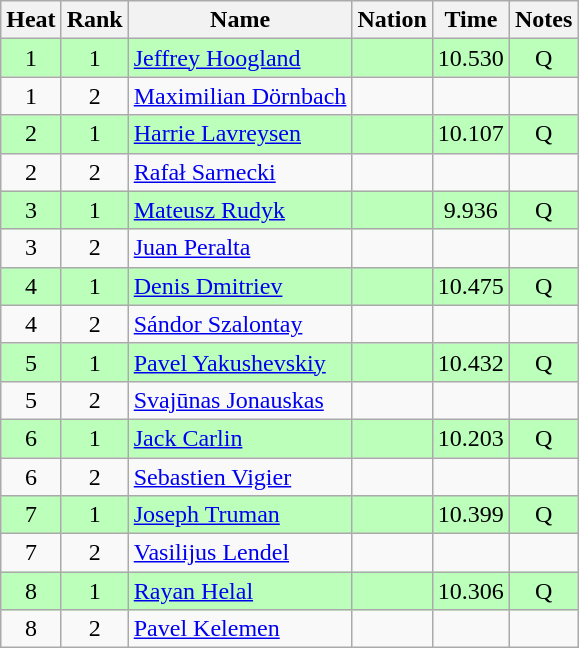<table class="wikitable sortable" style="text-align:center">
<tr>
<th>Heat</th>
<th>Rank</th>
<th>Name</th>
<th>Nation</th>
<th>Time</th>
<th>Notes</th>
</tr>
<tr bgcolor=bbffbb>
<td>1</td>
<td>1</td>
<td align=left><a href='#'>Jeffrey Hoogland</a></td>
<td align=left></td>
<td>10.530</td>
<td>Q</td>
</tr>
<tr>
<td>1</td>
<td>2</td>
<td align=left><a href='#'>Maximilian Dörnbach</a></td>
<td align=left></td>
<td></td>
<td></td>
</tr>
<tr bgcolor=bbffbb>
<td>2</td>
<td>1</td>
<td align=left><a href='#'>Harrie Lavreysen</a></td>
<td align=left></td>
<td>10.107</td>
<td>Q</td>
</tr>
<tr>
<td>2</td>
<td>2</td>
<td align=left><a href='#'>Rafał Sarnecki</a></td>
<td align=left></td>
<td></td>
<td></td>
</tr>
<tr bgcolor=bbffbb>
<td>3</td>
<td>1</td>
<td align=left><a href='#'>Mateusz Rudyk</a></td>
<td align=left></td>
<td>9.936</td>
<td>Q</td>
</tr>
<tr>
<td>3</td>
<td>2</td>
<td align=left><a href='#'>Juan Peralta</a></td>
<td align=left></td>
<td></td>
<td></td>
</tr>
<tr bgcolor=bbffbb>
<td>4</td>
<td>1</td>
<td align=left><a href='#'>Denis Dmitriev</a></td>
<td align=left></td>
<td>10.475</td>
<td>Q</td>
</tr>
<tr>
<td>4</td>
<td>2</td>
<td align=left><a href='#'>Sándor Szalontay</a></td>
<td align=left></td>
<td></td>
<td></td>
</tr>
<tr bgcolor=bbffbb>
<td>5</td>
<td>1</td>
<td align=left><a href='#'>Pavel Yakushevskiy</a></td>
<td align=left></td>
<td>10.432</td>
<td>Q</td>
</tr>
<tr>
<td>5</td>
<td>2</td>
<td align=left><a href='#'>Svajūnas Jonauskas</a></td>
<td align=left></td>
<td></td>
<td></td>
</tr>
<tr bgcolor=bbffbb>
<td>6</td>
<td>1</td>
<td align=left><a href='#'>Jack Carlin</a></td>
<td align=left></td>
<td>10.203</td>
<td>Q</td>
</tr>
<tr>
<td>6</td>
<td>2</td>
<td align=left><a href='#'>Sebastien Vigier</a></td>
<td align=left></td>
<td></td>
<td></td>
</tr>
<tr bgcolor=bbffbb>
<td>7</td>
<td>1</td>
<td align=left><a href='#'>Joseph Truman</a></td>
<td align=left></td>
<td>10.399</td>
<td>Q</td>
</tr>
<tr>
<td>7</td>
<td>2</td>
<td align=left><a href='#'>Vasilijus Lendel</a></td>
<td align=left></td>
<td></td>
<td></td>
</tr>
<tr bgcolor=bbffbb>
<td>8</td>
<td>1</td>
<td align=left><a href='#'>Rayan Helal</a></td>
<td align=left></td>
<td>10.306</td>
<td>Q</td>
</tr>
<tr>
<td>8</td>
<td>2</td>
<td align=left><a href='#'>Pavel Kelemen</a></td>
<td align=left></td>
<td></td>
<td></td>
</tr>
</table>
